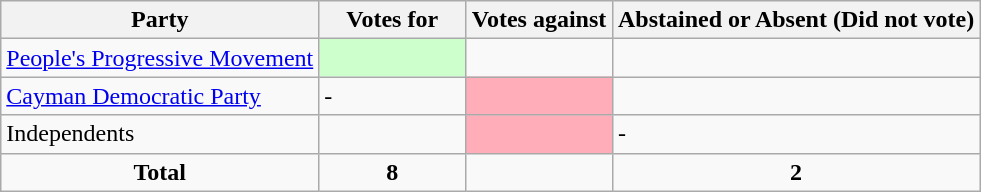<table class="wikitable">
<tr>
<th>Party</th>
<th style="width:15%;">Votes for</th>
<th style="width:15%;">Votes against</th>
<th>Abstained or Absent (Did not vote)</th>
</tr>
<tr>
<td> <a href='#'>People's Progressive Movement</a></td>
<td style="background-color:#CCFFCC;"></td>
<td></td>
<td></td>
</tr>
<tr>
<td> <a href='#'>Cayman Democratic Party</a></td>
<td>-</td>
<td style="background-color:#FFAEB9;"></td>
<td></td>
</tr>
<tr>
<td> Independents</td>
<td></td>
<td style="background-color:#FFAEB9;"></td>
<td>-</td>
</tr>
<tr>
<td style="text-align:center;"><strong>Total</strong></td>
<td style="text-align:center;"><strong>8</strong></td>
<td></td>
<td style="text-align:center;"><strong>2</strong></td>
</tr>
</table>
